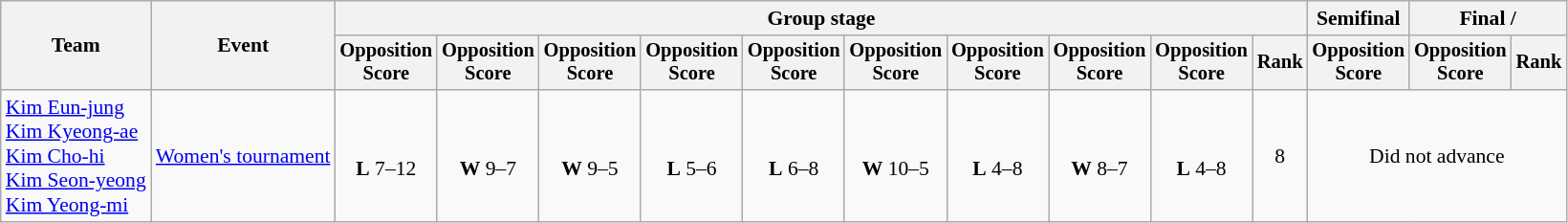<table class=wikitable style=font-size:90%;text-align:center>
<tr>
<th rowspan=2>Team</th>
<th rowspan=2>Event</th>
<th colspan=10>Group stage</th>
<th>Semifinal</th>
<th colspan=2>Final / </th>
</tr>
<tr style="font-size:95%">
<th>Opposition<br>Score</th>
<th>Opposition<br>Score</th>
<th>Opposition<br>Score</th>
<th>Opposition<br>Score</th>
<th>Opposition<br>Score</th>
<th>Opposition<br>Score</th>
<th>Opposition<br>Score</th>
<th>Opposition<br>Score</th>
<th>Opposition<br>Score</th>
<th>Rank</th>
<th>Opposition<br>Score</th>
<th>Opposition<br>Score</th>
<th>Rank</th>
</tr>
<tr>
<td align=left><a href='#'>Kim Eun-jung</a><br><a href='#'>Kim Kyeong-ae</a><br><a href='#'>Kim Cho-hi</a><br><a href='#'>Kim Seon-yeong</a><br><a href='#'>Kim Yeong-mi</a></td>
<td align=left><a href='#'>Women's tournament</a></td>
<td><br><strong>L</strong> 7–12</td>
<td><br><strong>W</strong> 9–7</td>
<td><br><strong>W</strong> 9–5</td>
<td><br><strong>L</strong> 5–6</td>
<td><br><strong>L</strong> 6–8</td>
<td><br><strong>W</strong> 10–5</td>
<td><br><strong>L</strong> 4–8</td>
<td><br><strong>W</strong> 8–7</td>
<td><br><strong>L</strong> 4–8</td>
<td>8</td>
<td colspan=3>Did not advance</td>
</tr>
</table>
